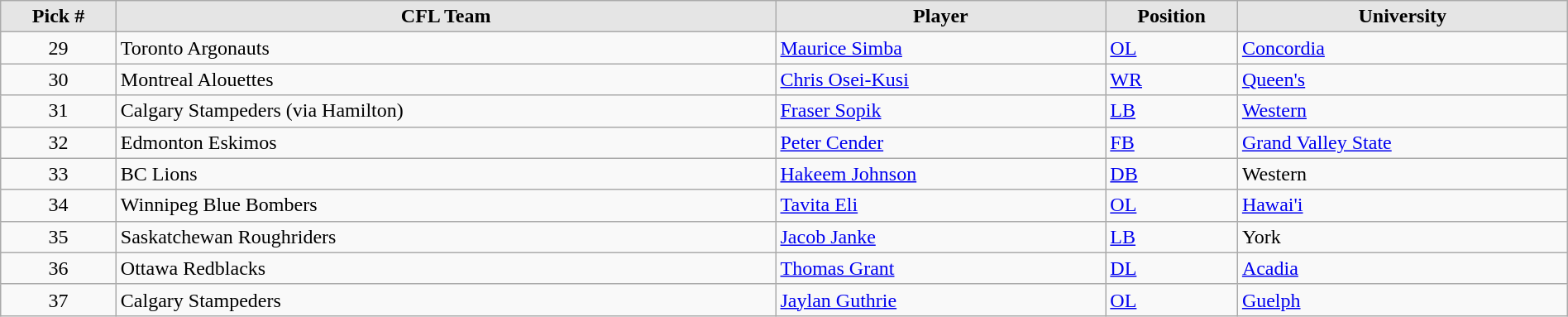<table class="wikitable" style="width: 100%">
<tr>
<th style="background:#E5E5E5;" width=7%>Pick #</th>
<th width=40% style="background:#E5E5E5;">CFL Team</th>
<th width=20% style="background:#E5E5E5;">Player</th>
<th width=8% style="background:#E5E5E5;">Position</th>
<th width=20% style="background:#E5E5E5;">University</th>
</tr>
<tr>
<td align=center>29</td>
<td>Toronto Argonauts</td>
<td><a href='#'>Maurice Simba</a></td>
<td><a href='#'>OL</a></td>
<td><a href='#'>Concordia</a></td>
</tr>
<tr>
<td align=center>30</td>
<td>Montreal Alouettes</td>
<td><a href='#'>Chris Osei-Kusi</a></td>
<td><a href='#'>WR</a></td>
<td><a href='#'>Queen's</a></td>
</tr>
<tr>
<td align=center>31</td>
<td>Calgary Stampeders (via Hamilton)</td>
<td><a href='#'>Fraser Sopik</a></td>
<td><a href='#'>LB</a></td>
<td><a href='#'>Western</a></td>
</tr>
<tr>
<td align=center>32</td>
<td>Edmonton Eskimos</td>
<td><a href='#'>Peter Cender</a></td>
<td><a href='#'>FB</a></td>
<td><a href='#'>Grand Valley State</a></td>
</tr>
<tr>
<td align=center>33</td>
<td>BC Lions</td>
<td><a href='#'>Hakeem Johnson</a></td>
<td><a href='#'>DB</a></td>
<td>Western</td>
</tr>
<tr>
<td align=center>34</td>
<td>Winnipeg Blue Bombers</td>
<td><a href='#'>Tavita Eli</a></td>
<td><a href='#'>OL</a></td>
<td><a href='#'>Hawai'i</a></td>
</tr>
<tr>
<td align=center>35</td>
<td>Saskatchewan Roughriders</td>
<td><a href='#'>Jacob Janke</a></td>
<td><a href='#'>LB</a></td>
<td>York</td>
</tr>
<tr>
<td align=center>36</td>
<td>Ottawa Redblacks</td>
<td><a href='#'>Thomas Grant</a></td>
<td><a href='#'>DL</a></td>
<td><a href='#'>Acadia</a></td>
</tr>
<tr>
<td align=center>37</td>
<td>Calgary Stampeders</td>
<td><a href='#'>Jaylan Guthrie</a></td>
<td><a href='#'>OL</a></td>
<td><a href='#'>Guelph</a></td>
</tr>
</table>
